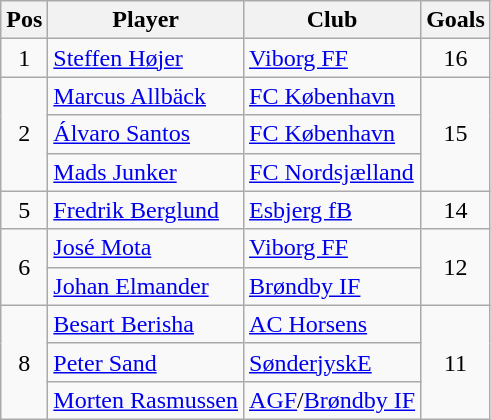<table class="wikitable" style="text-align: center;">
<tr>
<th>Pos</th>
<th>Player</th>
<th>Club</th>
<th>Goals</th>
</tr>
<tr>
<td>1</td>
<td align="left"> <a href='#'>Steffen Højer</a></td>
<td align="left"><a href='#'>Viborg FF</a></td>
<td>16</td>
</tr>
<tr>
<td rowspan="3">2</td>
<td align="left"> <a href='#'>Marcus Allbäck</a></td>
<td align="left"><a href='#'>FC København</a></td>
<td rowspan="3">15</td>
</tr>
<tr>
<td align="left"> <a href='#'>Álvaro Santos</a></td>
<td align="left"><a href='#'>FC København</a></td>
</tr>
<tr>
<td align="left"> <a href='#'>Mads Junker</a></td>
<td align="left"><a href='#'>FC Nordsjælland</a></td>
</tr>
<tr>
<td>5</td>
<td align="left"> <a href='#'>Fredrik Berglund</a></td>
<td align="left"><a href='#'>Esbjerg fB</a></td>
<td>14</td>
</tr>
<tr>
<td rowspan="2">6</td>
<td align="left"> <a href='#'>José Mota</a></td>
<td align="left"><a href='#'>Viborg FF</a></td>
<td rowspan="2">12</td>
</tr>
<tr>
<td align="left"> <a href='#'>Johan Elmander</a></td>
<td align="left"><a href='#'>Brøndby IF</a></td>
</tr>
<tr>
<td rowspan="3">8</td>
<td align="left"> <a href='#'>Besart Berisha</a></td>
<td align="left"><a href='#'>AC Horsens</a></td>
<td rowspan="3">11</td>
</tr>
<tr>
<td align="left"> <a href='#'>Peter Sand</a></td>
<td align="left"><a href='#'>SønderjyskE</a></td>
</tr>
<tr>
<td align="left"> <a href='#'>Morten Rasmussen</a></td>
<td align="left"><a href='#'>AGF</a>/<a href='#'>Brøndby IF</a></td>
</tr>
</table>
